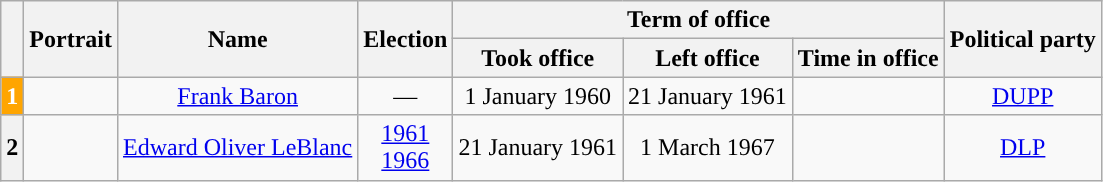<table class="wikitable" style="text-align:center">
<tr>
<th rowspan=2></th>
<th rowspan=2>Portrait</th>
<th rowspan=2>Name<br></th>
<th rowspan=2>Election</th>
<th colspan=3>Term of office</th>
<th rowspan=2>Political party</th>
</tr>
<tr>
<th>Took office</th>
<th>Left office</th>
<th>Time in office</th>
</tr>
<tr>
<th style="background:Orange; color:white">1</th>
<td></td>
<td><a href='#'>Frank Baron</a><br></td>
<td>—</td>
<td>1 January 1960</td>
<td>21 January 1961</td>
<td></td>
<td><a href='#'>DUPP</a></td>
</tr>
<tr>
<th style="background:">2</th>
<td></td>
<td><a href='#'>Edward Oliver LeBlanc</a><br></td>
<td><a href='#'>1961</a><br><a href='#'>1966</a></td>
<td>21 January 1961</td>
<td>1 March 1967</td>
<td></td>
<td><a href='#'>DLP</a></td>
</tr>
</table>
